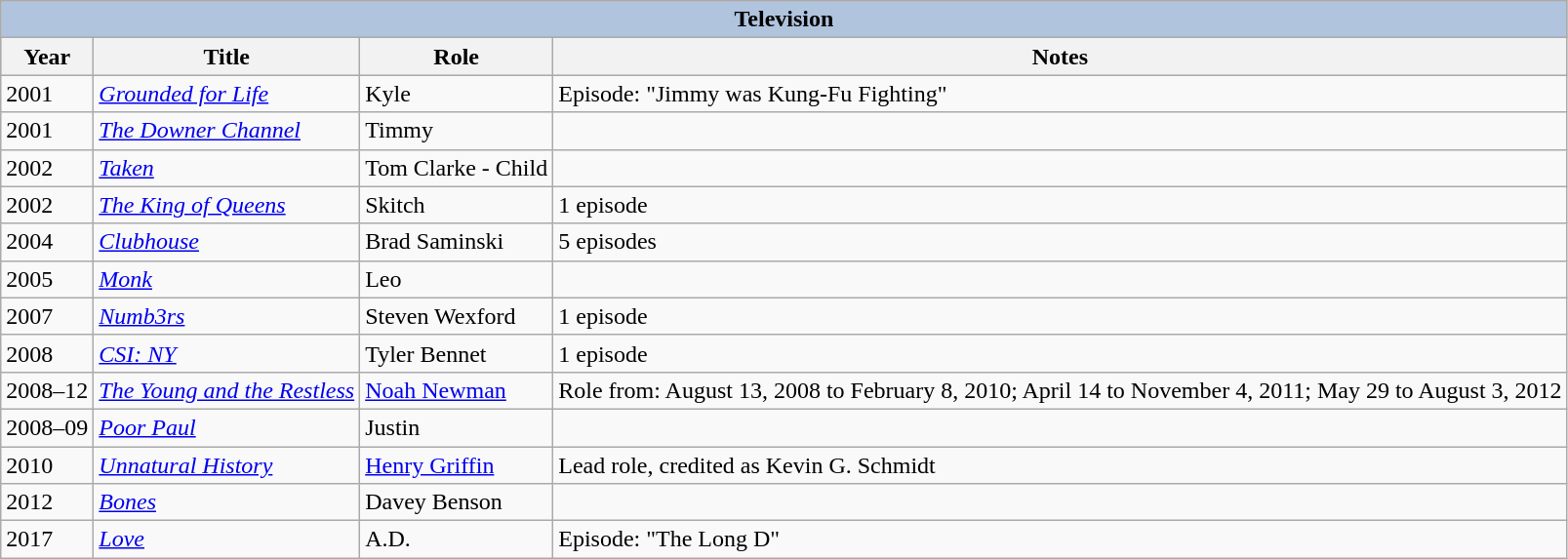<table class="wikitable">
<tr style="background:#ccc; text-align:center;">
<th colspan="4" style="background: LightSteelBlue;">Television</th>
</tr>
<tr style="background:#ccc; text-align:center;">
<th>Year</th>
<th>Title</th>
<th>Role</th>
<th>Notes</th>
</tr>
<tr>
<td>2001</td>
<td><em><a href='#'>Grounded for Life</a></em></td>
<td>Kyle</td>
<td>Episode: "Jimmy was Kung-Fu Fighting"</td>
</tr>
<tr>
<td>2001</td>
<td><em><a href='#'>The Downer Channel</a></em></td>
<td>Timmy</td>
<td></td>
</tr>
<tr>
<td>2002</td>
<td><em><a href='#'>Taken</a></em></td>
<td>Tom Clarke - Child</td>
<td></td>
</tr>
<tr>
<td>2002</td>
<td><em><a href='#'>The King of Queens</a></em></td>
<td>Skitch</td>
<td>1 episode</td>
</tr>
<tr>
<td>2004</td>
<td><em><a href='#'>Clubhouse</a></em></td>
<td>Brad Saminski</td>
<td>5 episodes</td>
</tr>
<tr>
<td>2005</td>
<td><em><a href='#'>Monk</a></em></td>
<td>Leo</td>
<td></td>
</tr>
<tr>
<td>2007</td>
<td><em><a href='#'>Numb3rs</a></em></td>
<td>Steven Wexford</td>
<td>1 episode</td>
</tr>
<tr>
<td>2008</td>
<td><em><a href='#'>CSI: NY</a></em></td>
<td>Tyler Bennet</td>
<td>1 episode</td>
</tr>
<tr>
<td>2008–12</td>
<td><em><a href='#'>The Young and the Restless</a></em></td>
<td><a href='#'>Noah Newman</a></td>
<td>Role from: August 13, 2008 to February 8, 2010; April 14 to November 4, 2011; May 29 to August 3, 2012</td>
</tr>
<tr>
<td>2008–09</td>
<td><em><a href='#'>Poor Paul</a></em></td>
<td>Justin</td>
<td></td>
</tr>
<tr>
<td>2010</td>
<td><em><a href='#'>Unnatural History</a></em></td>
<td><a href='#'>Henry Griffin</a></td>
<td>Lead role, credited as Kevin G. Schmidt</td>
</tr>
<tr>
<td>2012</td>
<td><em><a href='#'>Bones</a></em></td>
<td>Davey Benson</td>
<td></td>
</tr>
<tr>
<td>2017</td>
<td><em><a href='#'>Love</a></em></td>
<td>A.D.</td>
<td>Episode: "The Long D"</td>
</tr>
</table>
